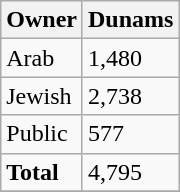<table class="wikitable">
<tr>
<th>Owner</th>
<th>Dunams</th>
</tr>
<tr>
<td>Arab</td>
<td>1,480</td>
</tr>
<tr>
<td>Jewish</td>
<td>2,738</td>
</tr>
<tr>
<td>Public</td>
<td>577</td>
</tr>
<tr>
<td><strong>Total</strong></td>
<td>4,795</td>
</tr>
<tr>
</tr>
</table>
